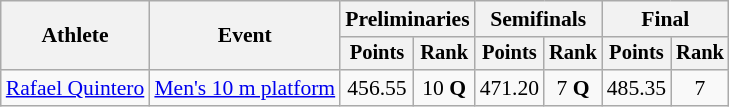<table class=wikitable style="font-size:90%">
<tr>
<th rowspan="2">Athlete</th>
<th rowspan="2">Event</th>
<th colspan="2">Preliminaries</th>
<th colspan="2">Semifinals</th>
<th colspan="2">Final</th>
</tr>
<tr style="font-size:95%">
<th>Points</th>
<th>Rank</th>
<th>Points</th>
<th>Rank</th>
<th>Points</th>
<th>Rank</th>
</tr>
<tr align=center>
<td align=left><a href='#'>Rafael Quintero</a></td>
<td align=left><a href='#'>Men's 10 m platform</a></td>
<td>456.55</td>
<td>10 <strong>Q</strong></td>
<td>471.20</td>
<td>7 <strong>Q</strong></td>
<td>485.35</td>
<td>7</td>
</tr>
</table>
